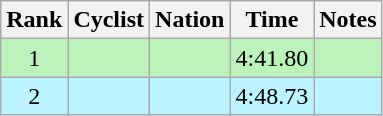<table class="wikitable sortable" style=text-align:center>
<tr>
<th>Rank</th>
<th>Cyclist</th>
<th>Nation</th>
<th>Time</th>
<th>Notes</th>
</tr>
<tr bgcolor=bbf3bb>
<td>1</td>
<td align=left></td>
<td align=left></td>
<td>4:41.80</td>
<td></td>
</tr>
<tr bgcolor=bbf3ff>
<td>2</td>
<td align=left></td>
<td align=left></td>
<td>4:48.73</td>
<td></td>
</tr>
</table>
